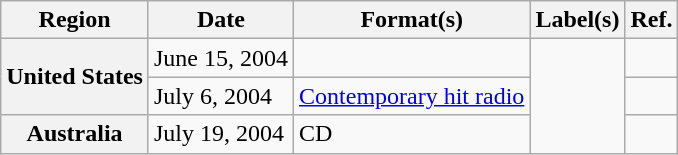<table class="wikitable plainrowheaders">
<tr>
<th scope="col">Region</th>
<th scope="col">Date</th>
<th scope="col">Format(s)</th>
<th scope="col">Label(s)</th>
<th scope="col">Ref.</th>
</tr>
<tr>
<th scope="row" rowspan="2">United States</th>
<td>June 15, 2004</td>
<td></td>
<td rowspan="3"></td>
<td></td>
</tr>
<tr>
<td>July 6, 2004</td>
<td><a href='#'>Contemporary hit radio</a></td>
<td></td>
</tr>
<tr>
<th scope="row">Australia</th>
<td>July 19, 2004</td>
<td>CD</td>
<td></td>
</tr>
</table>
